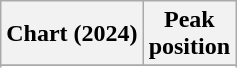<table class="wikitable sortable plainrowheaders">
<tr>
<th>Chart (2024)</th>
<th>Peak<br>position</th>
</tr>
<tr>
</tr>
<tr>
</tr>
</table>
